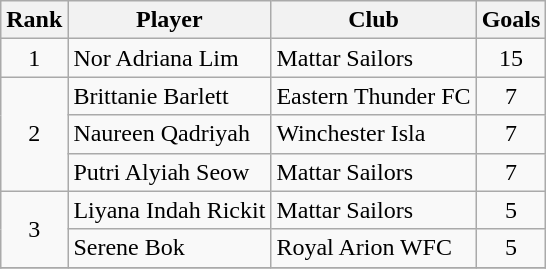<table class="wikitable plainrowheaders sortable" style="font-size:100%">
<tr>
<th>Rank</th>
<th>Player</th>
<th>Club</th>
<th>Goals</th>
</tr>
<tr>
<td align="center">1</td>
<td>Nor Adriana Lim</td>
<td>Mattar Sailors</td>
<td align="center">15</td>
</tr>
<tr>
<td align="center" rowspan='3'>2</td>
<td>Brittanie Barlett</td>
<td>Eastern Thunder FC</td>
<td align="center">7</td>
</tr>
<tr>
<td>Naureen Qadriyah</td>
<td>Winchester Isla</td>
<td align="center">7</td>
</tr>
<tr>
<td>Putri Alyiah Seow</td>
<td>Mattar Sailors</td>
<td align="center">7</td>
</tr>
<tr>
<td align="center" rowspan='2'>3</td>
<td>Liyana Indah Rickit</td>
<td>Mattar Sailors</td>
<td align="center">5</td>
</tr>
<tr>
<td>Serene Bok</td>
<td>Royal Arion WFC</td>
<td align="center">5</td>
</tr>
<tr>
</tr>
</table>
